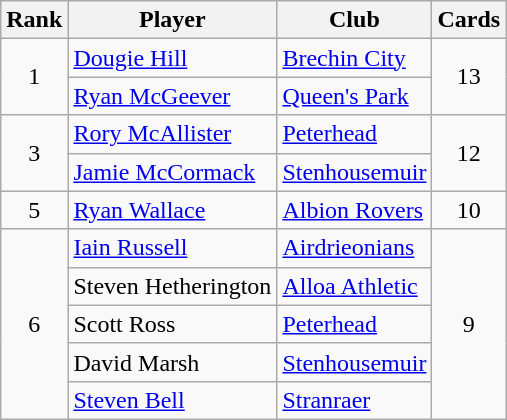<table class="wikitable" style="text-align:center">
<tr>
<th>Rank</th>
<th>Player</th>
<th>Club</th>
<th>Cards</th>
</tr>
<tr>
<td rowspan="2">1</td>
<td align="left"> <a href='#'>Dougie Hill</a></td>
<td align="left"><a href='#'>Brechin City</a></td>
<td rowspan="2">13</td>
</tr>
<tr>
<td align="left"> <a href='#'>Ryan McGeever</a></td>
<td align="left"><a href='#'>Queen's Park</a></td>
</tr>
<tr>
<td rowspan="2">3</td>
<td align="left"> <a href='#'>Rory McAllister</a></td>
<td align="left"><a href='#'>Peterhead</a></td>
<td rowspan="2">12</td>
</tr>
<tr>
<td align="left"> <a href='#'>Jamie McCormack</a></td>
<td align="left"><a href='#'>Stenhousemuir</a></td>
</tr>
<tr>
<td>5</td>
<td align="left"> <a href='#'>Ryan Wallace</a></td>
<td align="left"><a href='#'>Albion Rovers</a></td>
<td>10</td>
</tr>
<tr>
<td rowspan="5">6</td>
<td align="left"> <a href='#'>Iain Russell</a></td>
<td align="left"><a href='#'>Airdrieonians</a></td>
<td rowspan="5">9</td>
</tr>
<tr>
<td align="left"> Steven Hetherington</td>
<td align="left"><a href='#'>Alloa Athletic</a></td>
</tr>
<tr>
<td align="left"> Scott Ross</td>
<td align="left"><a href='#'>Peterhead</a></td>
</tr>
<tr>
<td align="left"> David Marsh</td>
<td align="left"><a href='#'>Stenhousemuir</a></td>
</tr>
<tr>
<td align="left"> <a href='#'>Steven Bell</a></td>
<td align="left"><a href='#'>Stranraer</a></td>
</tr>
</table>
